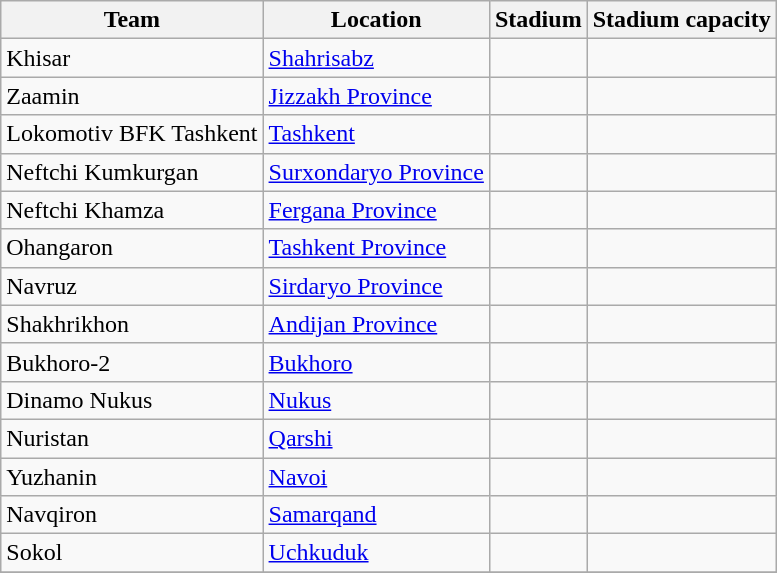<table class="wikitable sortable" style="text-align: left;">
<tr>
<th>Team</th>
<th>Location</th>
<th>Stadium</th>
<th>Stadium capacity</th>
</tr>
<tr>
<td>Khisar</td>
<td><a href='#'>Shahrisabz</a></td>
<td></td>
<td></td>
</tr>
<tr>
<td>Zaamin</td>
<td><a href='#'>Jizzakh Province</a></td>
<td></td>
<td></td>
</tr>
<tr>
<td>Lokomotiv BFK Tashkent</td>
<td><a href='#'>Tashkent</a></td>
<td></td>
<td></td>
</tr>
<tr>
<td>Neftchi Kumkurgan</td>
<td><a href='#'>Surxondaryo Province</a></td>
<td></td>
<td></td>
</tr>
<tr>
<td>Neftchi Khamza</td>
<td><a href='#'>Fergana Province</a></td>
<td></td>
<td></td>
</tr>
<tr>
<td>Ohangaron</td>
<td><a href='#'>Tashkent Province</a></td>
<td></td>
<td></td>
</tr>
<tr>
<td>Navruz</td>
<td><a href='#'>Sirdaryo Province</a></td>
<td></td>
<td></td>
</tr>
<tr>
<td>Shakhrikhon</td>
<td><a href='#'>Andijan Province</a></td>
<td></td>
<td></td>
</tr>
<tr>
<td>Bukhoro-2</td>
<td><a href='#'>Bukhoro</a></td>
<td></td>
<td></td>
</tr>
<tr>
<td>Dinamo Nukus</td>
<td><a href='#'>Nukus</a></td>
<td></td>
<td></td>
</tr>
<tr>
<td>Nuristan</td>
<td><a href='#'>Qarshi</a></td>
<td></td>
<td></td>
</tr>
<tr>
<td>Yuzhanin</td>
<td><a href='#'>Navoi</a></td>
<td></td>
<td></td>
</tr>
<tr>
<td>Navqiron</td>
<td><a href='#'>Samarqand</a></td>
<td></td>
<td></td>
</tr>
<tr>
<td>Sokol</td>
<td><a href='#'>Uchkuduk</a></td>
<td></td>
<td></td>
</tr>
<tr>
</tr>
</table>
